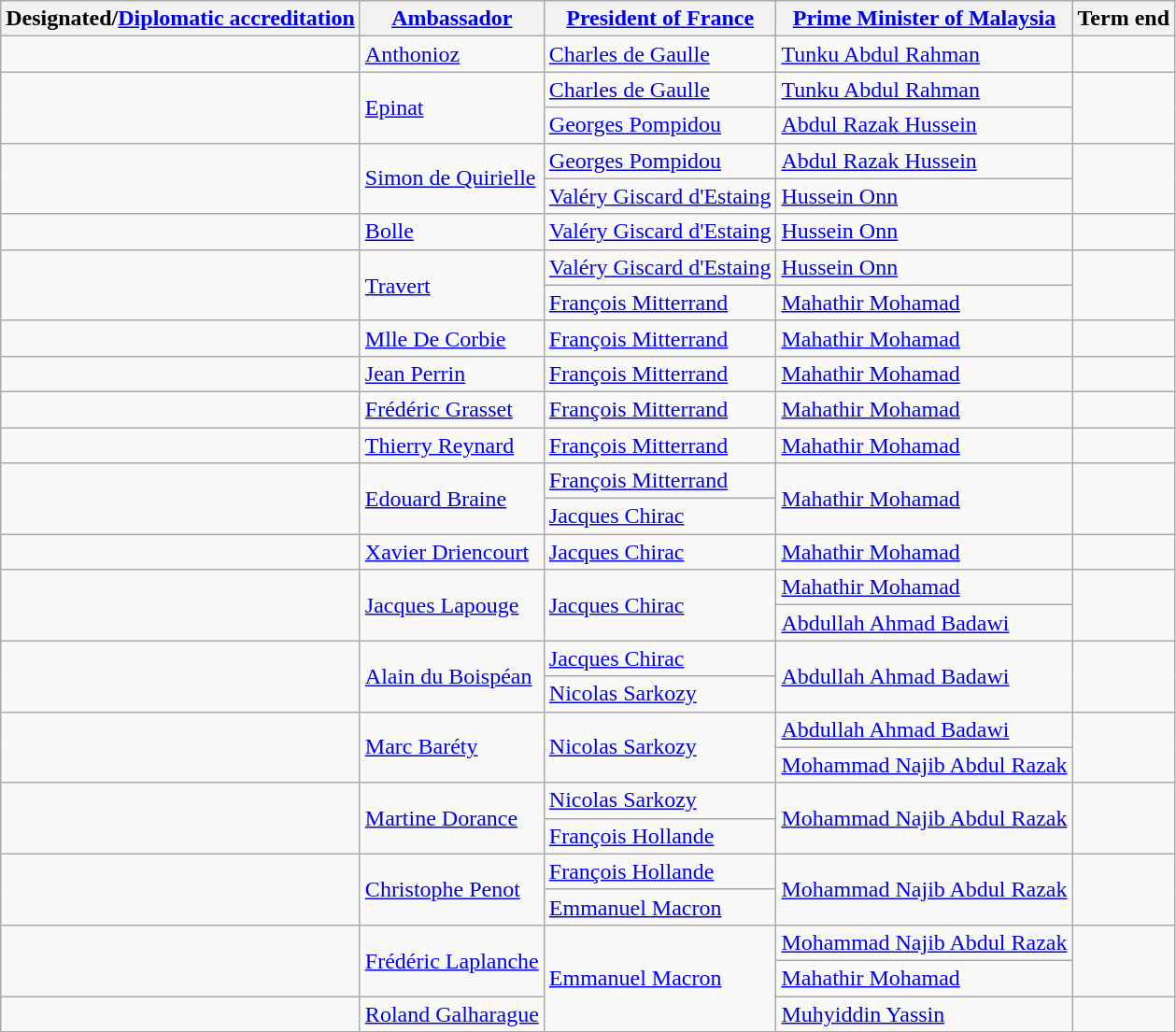<table class="wikitable">
<tr>
<th>Designated/<a href='#'>Diplomatic accreditation</a></th>
<th><a href='#'>Ambassador</a></th>
<th><a href='#'>President of France</a></th>
<th><a href='#'>Prime Minister of Malaysia</a></th>
<th>Term end</th>
</tr>
<tr>
<td></td>
<td><a href='#'>Anthonioz</a></td>
<td><a href='#'>Charles de Gaulle</a></td>
<td><a href='#'>Tunku Abdul Rahman</a></td>
<td></td>
</tr>
<tr>
<td rowspan="3"></td>
<td rowspan="3"><a href='#'>Epinat</a></td>
<td><a href='#'>Charles de Gaulle</a> </td>
<td rowspan="2"><a href='#'>Tunku Abdul Rahman</a> </td>
<td rowspan="3"></td>
</tr>
<tr>
<td rowspan="2"><a href='#'>Georges Pompidou</a> </td>
</tr>
<tr>
<td><a href='#'>Abdul Razak Hussein</a> </td>
</tr>
<tr>
<td rowspan="3"></td>
<td rowspan="3"><a href='#'>Simon de Quirielle</a></td>
<td><a href='#'>Georges Pompidou</a> </td>
<td rowspan="2"><a href='#'>Abdul Razak Hussein</a> </td>
<td rowspan="3"></td>
</tr>
<tr>
<td rowspan="2"><a href='#'>Valéry Giscard d'Estaing</a> </td>
</tr>
<tr>
<td><a href='#'>Hussein Onn</a> </td>
</tr>
<tr>
<td></td>
<td><a href='#'>Bolle</a></td>
<td><a href='#'>Valéry Giscard d'Estaing</a></td>
<td><a href='#'>Hussein Onn</a></td>
<td></td>
</tr>
<tr>
<td rowspan="2"></td>
<td rowspan="2"><a href='#'>Travert</a></td>
<td><a href='#'>Valéry Giscard d'Estaing</a> </td>
<td><a href='#'>Hussein Onn</a> </td>
<td rowspan="2"></td>
</tr>
<tr>
<td><a href='#'>François Mitterrand</a> </td>
<td><a href='#'>Mahathir Mohamad</a> </td>
</tr>
<tr>
<td></td>
<td><a href='#'>Mlle De Corbie</a></td>
<td><a href='#'>François Mitterrand</a></td>
<td><a href='#'>Mahathir Mohamad</a></td>
<td></td>
</tr>
<tr>
<td></td>
<td><a href='#'>Jean Perrin</a></td>
<td><a href='#'>François Mitterrand</a></td>
<td><a href='#'>Mahathir Mohamad</a></td>
<td></td>
</tr>
<tr>
<td></td>
<td><a href='#'>Frédéric Grasset</a></td>
<td><a href='#'>François Mitterrand</a></td>
<td><a href='#'>Mahathir Mohamad</a></td>
<td></td>
</tr>
<tr>
<td></td>
<td><a href='#'>Thierry Reynard</a></td>
<td><a href='#'>François Mitterrand</a></td>
<td><a href='#'>Mahathir Mohamad</a></td>
<td></td>
</tr>
<tr>
<td rowspan="2"></td>
<td rowspan="2"><a href='#'>Edouard Braine</a></td>
<td><a href='#'>François Mitterrand</a> </td>
<td rowspan="2"><a href='#'>Mahathir Mohamad</a></td>
<td rowspan="2"></td>
</tr>
<tr>
<td><a href='#'>Jacques Chirac</a> </td>
</tr>
<tr>
<td></td>
<td><a href='#'>Xavier Driencourt</a></td>
<td><a href='#'>Jacques Chirac</a></td>
<td><a href='#'>Mahathir Mohamad</a></td>
<td></td>
</tr>
<tr>
<td rowspan="2"></td>
<td rowspan="2"><a href='#'>Jacques Lapouge</a></td>
<td rowspan="2"><a href='#'>Jacques Chirac</a></td>
<td><a href='#'>Mahathir Mohamad</a> </td>
<td rowspan="2"></td>
</tr>
<tr>
<td><a href='#'>Abdullah Ahmad Badawi</a> </td>
</tr>
<tr>
<td rowspan="2"></td>
<td rowspan="2"><a href='#'>Alain du Boispéan</a></td>
<td><a href='#'>Jacques Chirac</a> </td>
<td rowspan="2"><a href='#'>Abdullah Ahmad Badawi</a></td>
<td rowspan="2"></td>
</tr>
<tr>
<td><a href='#'>Nicolas Sarkozy</a> </td>
</tr>
<tr>
<td rowspan="2"></td>
<td rowspan="2"><a href='#'>Marc Baréty</a></td>
<td rowspan="2"><a href='#'>Nicolas Sarkozy</a></td>
<td><a href='#'>Abdullah Ahmad Badawi</a> </td>
<td rowspan="2"></td>
</tr>
<tr>
<td><a href='#'>Mohammad Najib Abdul Razak</a> </td>
</tr>
<tr>
<td rowspan="2"></td>
<td rowspan="2"><a href='#'>Martine Dorance</a></td>
<td><a href='#'>Nicolas Sarkozy</a> </td>
<td rowspan="2"><a href='#'>Mohammad Najib Abdul Razak</a></td>
<td rowspan="2"></td>
</tr>
<tr>
<td><a href='#'>François Hollande</a> </td>
</tr>
<tr>
<td rowspan="2"></td>
<td rowspan="2"><a href='#'>Christophe Penot</a></td>
<td><a href='#'>François Hollande</a> </td>
<td rowspan="2"><a href='#'>Mohammad Najib Abdul Razak</a></td>
<td rowspan="2"></td>
</tr>
<tr>
<td><a href='#'>Emmanuel Macron</a> </td>
</tr>
<tr>
<td rowspan="3"></td>
<td rowspan="3"><a href='#'>Frédéric Laplanche</a></td>
<td rowspan="4"><a href='#'>Emmanuel Macron</a></td>
<td><a href='#'>Mohammad Najib Abdul Razak</a> </td>
<td rowspan="3"></td>
</tr>
<tr>
<td><a href='#'>Mahathir Mohamad</a> </td>
</tr>
<tr>
<td rowspan="2"><a href='#'>Muhyiddin Yassin</a> </td>
</tr>
<tr>
<td></td>
<td><a href='#'>Roland Galharague</a></td>
<td></td>
</tr>
<tr>
</tr>
</table>
